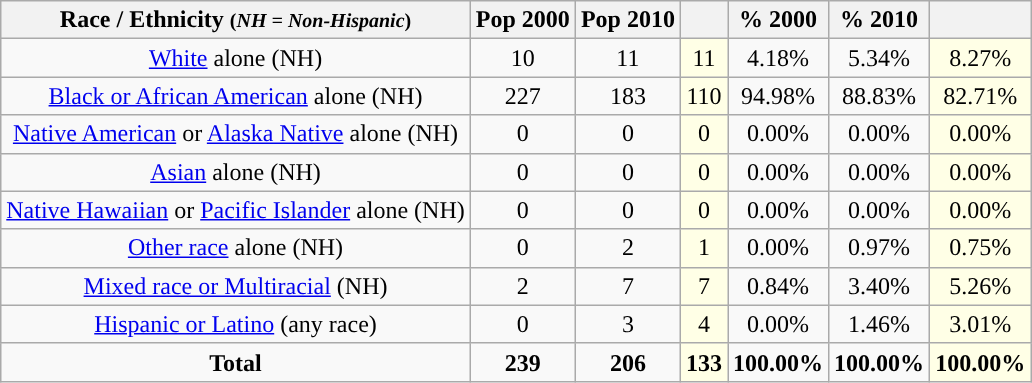<table class="wikitable" style="text-align:center;">
<tr>
<th>Race / Ethnicity <small>(<em>NH = Non-Hispanic</em>)</small></th>
<th>Pop 2000</th>
<th>Pop 2010</th>
<th></th>
<th>% 2000</th>
<th>% 2010</th>
<th></th>
</tr>
<tr>
<td><a href='#'>White</a> alone (NH)</td>
<td>10</td>
<td>11</td>
<td style='background: #ffffe6;'>11</td>
<td>4.18%</td>
<td>5.34%</td>
<td style='background: #ffffe6;'>8.27%</td>
</tr>
<tr>
<td><a href='#'>Black or African American</a> alone (NH)</td>
<td>227</td>
<td>183</td>
<td style='background: #ffffe6;'>110</td>
<td>94.98%</td>
<td>88.83%</td>
<td style='background: #ffffe6;'>82.71%</td>
</tr>
<tr>
<td><a href='#'>Native American</a> or <a href='#'>Alaska Native</a> alone (NH)</td>
<td>0</td>
<td>0</td>
<td style='background: #ffffe6;'>0</td>
<td>0.00%</td>
<td>0.00%</td>
<td style='background: #ffffe6;'>0.00%</td>
</tr>
<tr>
<td><a href='#'>Asian</a> alone (NH)</td>
<td>0</td>
<td>0</td>
<td style='background: #ffffe6;'>0</td>
<td>0.00%</td>
<td>0.00%</td>
<td style='background: #ffffe6;'>0.00%</td>
</tr>
<tr>
<td><a href='#'>Native Hawaiian</a> or <a href='#'>Pacific Islander</a> alone (NH)</td>
<td>0</td>
<td>0</td>
<td style='background: #ffffe6;'>0</td>
<td>0.00%</td>
<td>0.00%</td>
<td style='background: #ffffe6;'>0.00%</td>
</tr>
<tr>
<td><a href='#'>Other race</a> alone (NH)</td>
<td>0</td>
<td>2</td>
<td style='background: #ffffe6;'>1</td>
<td>0.00%</td>
<td>0.97%</td>
<td style='background: #ffffe6;'>0.75%</td>
</tr>
<tr>
<td><a href='#'>Mixed race or Multiracial</a> (NH)</td>
<td>2</td>
<td>7</td>
<td style='background: #ffffe6;'>7</td>
<td>0.84%</td>
<td>3.40%</td>
<td style='background: #ffffe6;'>5.26%</td>
</tr>
<tr>
<td><a href='#'>Hispanic or Latino</a> (any race)</td>
<td>0</td>
<td>3</td>
<td style='background: #ffffe6;'>4</td>
<td>0.00%</td>
<td>1.46%</td>
<td style='background: #ffffe6;'>3.01%</td>
</tr>
<tr>
<td><strong>Total</strong></td>
<td><strong>239</strong></td>
<td><strong>206</strong></td>
<td style='background: #ffffe6;'><strong>133</strong></td>
<td><strong>100.00%</strong></td>
<td><strong>100.00%</strong></td>
<td style='background: #ffffe6;'><strong>100.00%</strong></td>
</tr>
</table>
